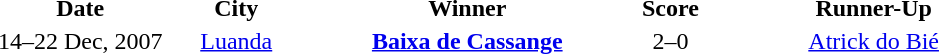<table border="0" style="text-align:center;">
<tr>
<th width=125px>Date</th>
<th width=75px>City</th>
<th width=225px>Winner</th>
<th>Score</th>
<th width=225px>Runner-Up</th>
</tr>
<tr>
<td>14–22 Dec, 2007</td>
<td><a href='#'>Luanda</a></td>
<td><strong><a href='#'>Baixa de Cassange</a></strong></td>
<td>2–0</td>
<td><a href='#'>Atrick do Bié</a></td>
</tr>
</table>
